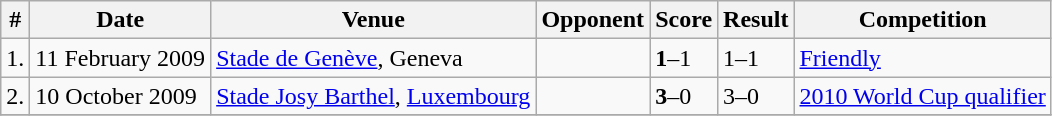<table class="wikitable">
<tr>
<th>#</th>
<th>Date</th>
<th>Venue</th>
<th>Opponent</th>
<th>Score</th>
<th>Result</th>
<th>Competition</th>
</tr>
<tr>
<td>1.</td>
<td>11 February 2009</td>
<td><a href='#'>Stade de Genève</a>, Geneva</td>
<td></td>
<td><strong>1</strong>–1</td>
<td>1–1</td>
<td><a href='#'>Friendly</a></td>
</tr>
<tr>
<td>2.</td>
<td>10 October 2009</td>
<td><a href='#'>Stade Josy Barthel</a>, <a href='#'>Luxembourg</a></td>
<td></td>
<td><strong>3</strong>–0</td>
<td>3–0</td>
<td><a href='#'>2010 World Cup qualifier</a></td>
</tr>
<tr>
</tr>
</table>
